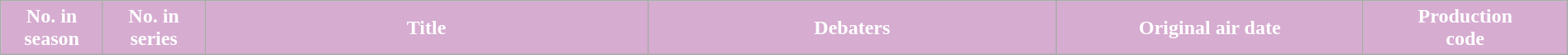<table class="wikitable plainrowheaders" width="100%">
<tr style="color:white">
<th style="background:#d6acd0; width:6%;">No. in<br>season</th>
<th style="background:#d6acd0; width:6%;">No. in<br>series</th>
<th style="background:#d6acd0; width:26%;">Title</th>
<th style="background:#d6acd0; width:24%;">Debaters</th>
<th style="background:#d6acd0; width:18%;">Original air date</th>
<th style="background:#d6acd0; width:12%;">Production<br>code<br>











</th>
</tr>
</table>
